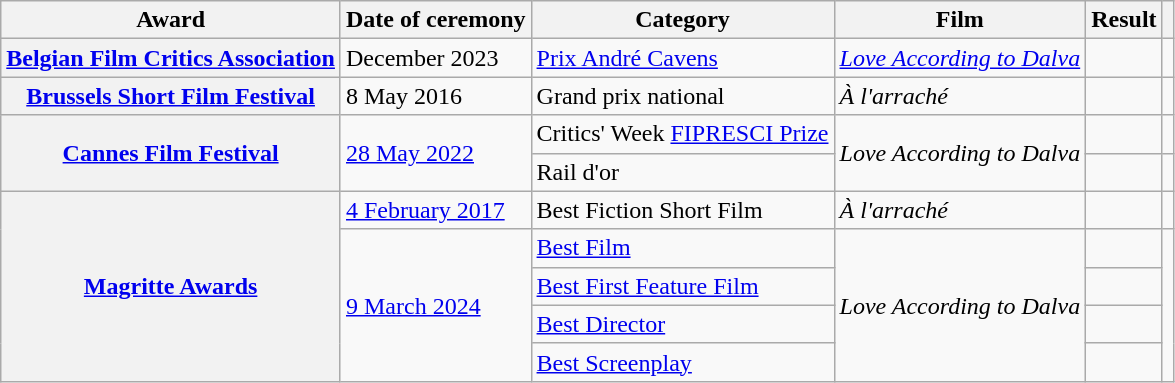<table class="wikitable sortable plainrowheaders">
<tr>
<th scope="col">Award</th>
<th scope="col">Date of ceremony</th>
<th scope="col">Category</th>
<th scope="col">Film</th>
<th scope="col">Result</th>
<th scope="col" class="unsortable"></th>
</tr>
<tr>
<th scope="row"><a href='#'>Belgian Film Critics Association</a></th>
<td>December 2023</td>
<td><a href='#'>Prix André Cavens</a></td>
<td><em><a href='#'>Love According to Dalva</a></em></td>
<td></td>
<td align="center"></td>
</tr>
<tr>
<th scope="row"><a href='#'>Brussels Short Film Festival</a></th>
<td>8 May 2016</td>
<td>Grand prix national</td>
<td><em>À l'arraché</em></td>
<td></td>
<td align="center"></td>
</tr>
<tr>
<th scope="row" rowspan="2"><a href='#'>Cannes Film Festival</a></th>
<td rowspan="2"><a href='#'>28 May 2022</a></td>
<td>Critics' Week <a href='#'>FIPRESCI Prize</a></td>
<td rowspan="2"><em>Love According to Dalva</em></td>
<td></td>
<td align="center"></td>
</tr>
<tr>
<td>Rail d'or</td>
<td></td>
<td align="center"></td>
</tr>
<tr>
<th scope="row" rowspan="5"><a href='#'>Magritte Awards</a></th>
<td><a href='#'>4 February 2017</a></td>
<td>Best Fiction Short Film</td>
<td><em>À l'arraché</em></td>
<td></td>
<td align="center"></td>
</tr>
<tr>
<td rowspan="4"><a href='#'>9 March 2024</a></td>
<td><a href='#'>Best Film</a></td>
<td rowspan="4"><em>Love According to Dalva</em></td>
<td></td>
<td rowspan="4" align="center"></td>
</tr>
<tr>
<td><a href='#'>Best First Feature Film</a></td>
<td></td>
</tr>
<tr>
<td><a href='#'>Best Director</a></td>
<td></td>
</tr>
<tr>
<td><a href='#'>Best Screenplay</a></td>
<td></td>
</tr>
</table>
